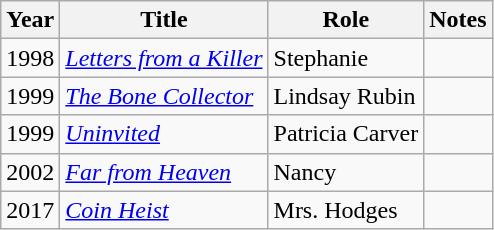<table class="wikitable sortable">
<tr>
<th>Year</th>
<th>Title</th>
<th>Role</th>
<th>Notes</th>
</tr>
<tr>
<td>1998</td>
<td><em><a href='#'>Letters from a Killer</a></em></td>
<td>Stephanie</td>
<td></td>
</tr>
<tr>
<td>1999</td>
<td><em><a href='#'>The Bone Collector</a></em></td>
<td>Lindsay Rubin</td>
<td></td>
</tr>
<tr>
<td>1999</td>
<td><a href='#'><em>Uninvited</em></a></td>
<td>Patricia Carver</td>
<td></td>
</tr>
<tr>
<td>2002</td>
<td><em><a href='#'>Far from Heaven</a></em></td>
<td>Nancy</td>
<td></td>
</tr>
<tr>
<td>2017</td>
<td><em><a href='#'>Coin Heist</a></em></td>
<td>Mrs. Hodges</td>
<td></td>
</tr>
</table>
